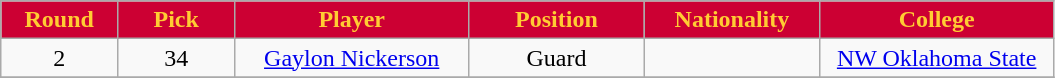<table class="wikitable sortable sortable">
<tr>
<th style="background:#C03; color:#FC3" width="10%">Round</th>
<th style="background:#C03; color:#FC3" width="10%">Pick</th>
<th style="background:#C03; color:#FC3" width="20%">Player</th>
<th style="background:#C03; color:#FC3" width="15%">Position</th>
<th style="background:#C03; color:#FC3" width="15%">Nationality</th>
<th style="background:#C03; color:#FC3" width="20%">College</th>
</tr>
<tr style="text-align: center">
<td>2</td>
<td>34</td>
<td><a href='#'>Gaylon Nickerson</a> </td>
<td>Guard</td>
<td></td>
<td><a href='#'>NW Oklahoma State</a></td>
</tr>
<tr style="text-align: center">
</tr>
</table>
